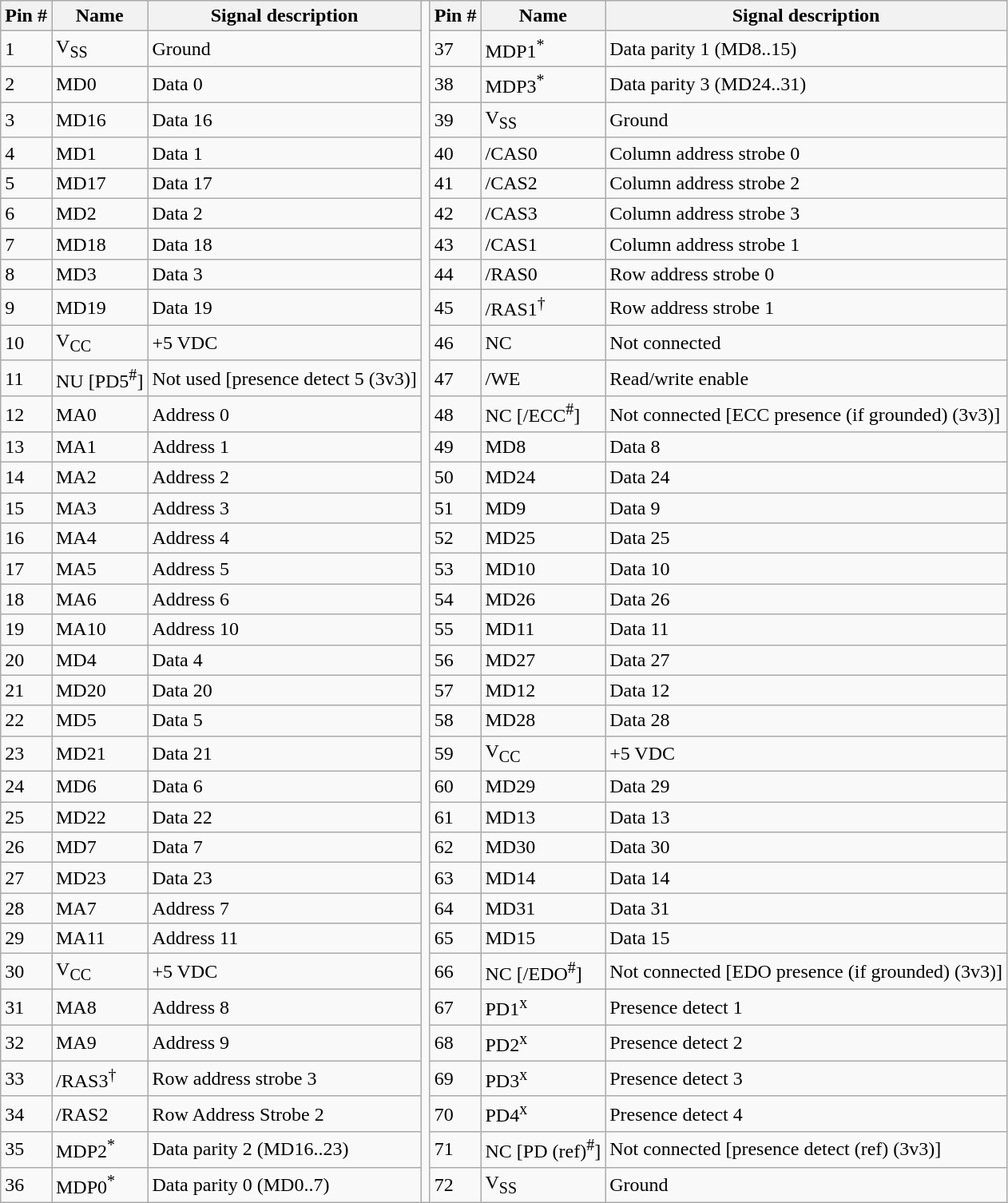<table class="wikitable">
<tr>
<th>Pin #</th>
<th>Name</th>
<th>Signal description</th>
<td rowspan=37></td>
<th>Pin #</th>
<th>Name</th>
<th>Signal description</th>
</tr>
<tr>
<td>1</td>
<td>V<sub>SS</sub></td>
<td>Ground</td>
<td>37</td>
<td>MDP1<sup>*</sup></td>
<td>Data parity 1 (MD8..15)</td>
</tr>
<tr>
<td>2</td>
<td>MD0</td>
<td>Data 0</td>
<td>38</td>
<td>MDP3<sup>*</sup></td>
<td>Data parity 3 (MD24..31)</td>
</tr>
<tr>
<td>3</td>
<td>MD16</td>
<td>Data 16</td>
<td>39</td>
<td>V<sub>SS</sub></td>
<td>Ground</td>
</tr>
<tr>
<td>4</td>
<td>MD1</td>
<td>Data 1</td>
<td>40</td>
<td>/CAS0</td>
<td>Column address strobe 0</td>
</tr>
<tr>
<td>5</td>
<td>MD17</td>
<td>Data 17</td>
<td>41</td>
<td>/CAS2</td>
<td>Column address strobe 2</td>
</tr>
<tr>
<td>6</td>
<td>MD2</td>
<td>Data 2</td>
<td>42</td>
<td>/CAS3</td>
<td>Column address strobe 3</td>
</tr>
<tr>
<td>7</td>
<td>MD18</td>
<td>Data 18</td>
<td>43</td>
<td>/CAS1</td>
<td>Column address strobe 1</td>
</tr>
<tr>
<td>8</td>
<td>MD3</td>
<td>Data 3</td>
<td>44</td>
<td>/RAS0</td>
<td>Row address strobe 0</td>
</tr>
<tr>
<td>9</td>
<td>MD19</td>
<td>Data 19</td>
<td>45</td>
<td>/RAS1<sup>†</sup></td>
<td>Row address strobe 1</td>
</tr>
<tr>
<td>10</td>
<td>V<sub>CC</sub></td>
<td>+5 VDC</td>
<td>46</td>
<td>NC</td>
<td>Not connected </td>
</tr>
<tr>
<td>11</td>
<td>NU [PD5<sup>#</sup>]</td>
<td>Not used [presence detect 5 (3v3)]</td>
<td>47</td>
<td>/WE</td>
<td>Read/write enable</td>
</tr>
<tr>
<td>12</td>
<td>MA0</td>
<td>Address 0</td>
<td>48</td>
<td>NC [/ECC<sup>#</sup>]</td>
<td>Not connected [ECC presence (if grounded) (3v3)]</td>
</tr>
<tr>
<td>13</td>
<td>MA1</td>
<td>Address 1</td>
<td>49</td>
<td>MD8</td>
<td>Data 8</td>
</tr>
<tr>
<td>14</td>
<td>MA2</td>
<td>Address 2</td>
<td>50</td>
<td>MD24</td>
<td>Data 24</td>
</tr>
<tr>
<td>15</td>
<td>MA3</td>
<td>Address 3</td>
<td>51</td>
<td>MD9</td>
<td>Data 9</td>
</tr>
<tr>
<td>16</td>
<td>MA4</td>
<td>Address 4</td>
<td>52</td>
<td>MD25</td>
<td>Data 25</td>
</tr>
<tr>
<td>17</td>
<td>MA5</td>
<td>Address 5</td>
<td>53</td>
<td>MD10</td>
<td>Data 10</td>
</tr>
<tr>
<td>18</td>
<td>MA6</td>
<td>Address 6</td>
<td>54</td>
<td>MD26</td>
<td>Data 26</td>
</tr>
<tr>
<td>19</td>
<td>MA10</td>
<td>Address 10</td>
<td>55</td>
<td>MD11</td>
<td>Data 11</td>
</tr>
<tr>
<td>20</td>
<td>MD4</td>
<td>Data 4</td>
<td>56</td>
<td>MD27</td>
<td>Data 27</td>
</tr>
<tr>
<td>21</td>
<td>MD20</td>
<td>Data 20</td>
<td>57</td>
<td>MD12</td>
<td>Data 12</td>
</tr>
<tr>
<td>22</td>
<td>MD5</td>
<td>Data 5</td>
<td>58</td>
<td>MD28</td>
<td>Data 28</td>
</tr>
<tr>
<td>23</td>
<td>MD21</td>
<td>Data 21</td>
<td>59</td>
<td>V<sub>CC</sub></td>
<td>+5 VDC</td>
</tr>
<tr>
<td>24</td>
<td>MD6</td>
<td>Data 6</td>
<td>60</td>
<td>MD29</td>
<td>Data 29</td>
</tr>
<tr>
<td>25</td>
<td>MD22</td>
<td>Data 22</td>
<td>61</td>
<td>MD13</td>
<td>Data 13</td>
</tr>
<tr>
<td>26</td>
<td>MD7</td>
<td>Data 7</td>
<td>62</td>
<td>MD30</td>
<td>Data 30</td>
</tr>
<tr>
<td>27</td>
<td>MD23</td>
<td>Data 23</td>
<td>63</td>
<td>MD14</td>
<td>Data 14</td>
</tr>
<tr>
<td>28</td>
<td>MA7</td>
<td>Address 7</td>
<td>64</td>
<td>MD31</td>
<td>Data 31</td>
</tr>
<tr>
<td>29</td>
<td>MA11</td>
<td>Address 11</td>
<td>65</td>
<td>MD15</td>
<td>Data 15</td>
</tr>
<tr>
<td>30</td>
<td>V<sub>CC</sub></td>
<td>+5 VDC</td>
<td>66</td>
<td>NC [/EDO<sup>#</sup>]</td>
<td>Not connected [EDO presence (if grounded) (3v3)]</td>
</tr>
<tr>
<td>31</td>
<td>MA8</td>
<td>Address 8</td>
<td>67</td>
<td>PD1<sup>x</sup></td>
<td>Presence detect 1</td>
</tr>
<tr>
<td>32</td>
<td>MA9</td>
<td>Address 9</td>
<td>68</td>
<td>PD2<sup>x</sup></td>
<td>Presence detect 2</td>
</tr>
<tr>
<td>33</td>
<td>/RAS3<sup>†</sup></td>
<td>Row address strobe 3</td>
<td>69</td>
<td>PD3<sup>x</sup></td>
<td>Presence detect 3</td>
</tr>
<tr>
<td>34</td>
<td>/RAS2</td>
<td>Row Address Strobe 2</td>
<td>70</td>
<td>PD4<sup>x</sup></td>
<td>Presence detect 4</td>
</tr>
<tr>
<td>35</td>
<td>MDP2<sup>*</sup></td>
<td>Data parity 2 (MD16..23)</td>
<td>71</td>
<td>NC [PD (ref)<sup>#</sup>]</td>
<td>Not connected [presence detect (ref) (3v3)]</td>
</tr>
<tr>
<td>36</td>
<td>MDP0<sup>*</sup></td>
<td>Data parity 0 (MD0..7)</td>
<td>72</td>
<td>V<sub>SS</sub></td>
<td>Ground</td>
</tr>
</table>
